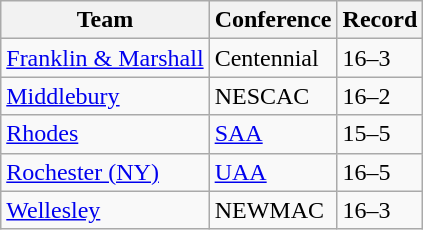<table class="wikitable">
<tr>
<th>Team</th>
<th>Conference</th>
<th>Record</th>
</tr>
<tr>
<td><a href='#'>Franklin & Marshall</a></td>
<td>Centennial</td>
<td>16–3</td>
</tr>
<tr>
<td><a href='#'>Middlebury</a></td>
<td>NESCAC</td>
<td>16–2</td>
</tr>
<tr>
<td><a href='#'>Rhodes</a></td>
<td><a href='#'>SAA</a></td>
<td>15–5</td>
</tr>
<tr>
<td><a href='#'>Rochester (NY)</a></td>
<td><a href='#'>UAA</a></td>
<td>16–5</td>
</tr>
<tr>
<td><a href='#'>Wellesley</a></td>
<td>NEWMAC</td>
<td>16–3</td>
</tr>
</table>
